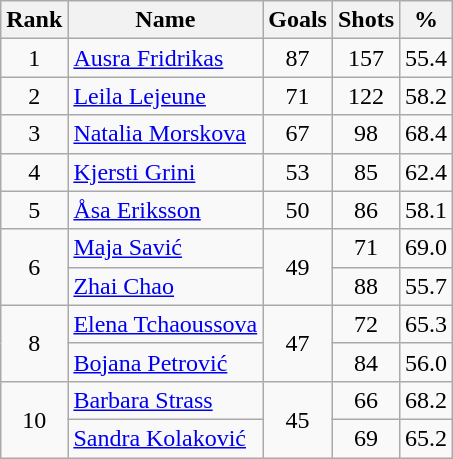<table class="wikitable" style="text-align: center">
<tr>
<th>Rank</th>
<th>Name</th>
<th>Goals</th>
<th>Shots</th>
<th>%</th>
</tr>
<tr>
<td>1</td>
<td align=left> <a href='#'>Ausra Fridrikas</a></td>
<td>87</td>
<td>157</td>
<td>55.4</td>
</tr>
<tr>
<td>2</td>
<td align=left> <a href='#'>Leila Lejeune</a></td>
<td>71</td>
<td>122</td>
<td>58.2</td>
</tr>
<tr>
<td>3</td>
<td align=left> <a href='#'>Natalia Morskova</a></td>
<td>67</td>
<td>98</td>
<td>68.4</td>
</tr>
<tr>
<td>4</td>
<td align=left> <a href='#'>Kjersti Grini</a></td>
<td>53</td>
<td>85</td>
<td>62.4</td>
</tr>
<tr>
<td>5</td>
<td align=left> <a href='#'>Åsa Eriksson</a></td>
<td>50</td>
<td>86</td>
<td>58.1</td>
</tr>
<tr>
<td rowspan=2>6</td>
<td align=left> <a href='#'>Maja Savić</a></td>
<td rowspan=2>49</td>
<td>71</td>
<td>69.0</td>
</tr>
<tr>
<td align=left> <a href='#'>Zhai Chao</a></td>
<td>88</td>
<td>55.7</td>
</tr>
<tr>
<td rowspan=2>8</td>
<td align=left> <a href='#'>Elena Tchaoussova</a></td>
<td rowspan=2>47</td>
<td>72</td>
<td>65.3</td>
</tr>
<tr>
<td align=left> <a href='#'>Bojana Petrović</a></td>
<td>84</td>
<td>56.0</td>
</tr>
<tr>
<td rowspan=2>10</td>
<td align=left> <a href='#'>Barbara Strass</a></td>
<td rowspan=2>45</td>
<td>66</td>
<td>68.2</td>
</tr>
<tr>
<td align=left> <a href='#'>Sandra Kolaković</a></td>
<td>69</td>
<td>65.2</td>
</tr>
</table>
